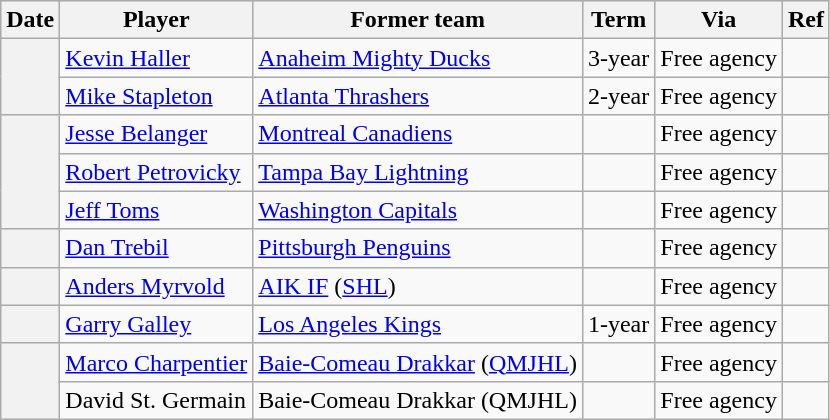<table class="wikitable plainrowheaders">
<tr style="background:#ddd; text-align:center;">
<th>Date</th>
<th>Player</th>
<th>Former team</th>
<th>Term</th>
<th>Via</th>
<th>Ref</th>
</tr>
<tr>
<th scope="row" rowspan=2></th>
<td><a href='#'>Kevin Haller</a></td>
<td><a href='#'>Anaheim Mighty Ducks</a></td>
<td>3-year</td>
<td>Free agency</td>
<td></td>
</tr>
<tr>
<td><a href='#'>Mike Stapleton</a></td>
<td><a href='#'>Atlanta Thrashers</a></td>
<td>2-year</td>
<td>Free agency</td>
<td></td>
</tr>
<tr>
<th scope="row" rowspan=3></th>
<td><a href='#'>Jesse Belanger</a></td>
<td><a href='#'>Montreal Canadiens</a></td>
<td></td>
<td>Free agency</td>
<td></td>
</tr>
<tr>
<td><a href='#'>Robert Petrovicky</a></td>
<td><a href='#'>Tampa Bay Lightning</a></td>
<td></td>
<td>Free agency</td>
<td></td>
</tr>
<tr>
<td><a href='#'>Jeff Toms</a></td>
<td><a href='#'>Washington Capitals</a></td>
<td></td>
<td>Free agency</td>
<td></td>
</tr>
<tr>
<th scope="row"></th>
<td><a href='#'>Dan Trebil</a></td>
<td><a href='#'>Pittsburgh Penguins</a></td>
<td></td>
<td>Free agency</td>
<td></td>
</tr>
<tr>
<th scope="row"></th>
<td><a href='#'>Anders Myrvold</a></td>
<td><a href='#'>AIK IF</a> (<a href='#'>SHL</a>)</td>
<td></td>
<td>Free agency</td>
<td></td>
</tr>
<tr>
<th scope="row"></th>
<td><a href='#'>Garry Galley</a></td>
<td><a href='#'>Los Angeles Kings</a></td>
<td>1-year</td>
<td>Free agency</td>
<td></td>
</tr>
<tr>
<th scope="row" rowspan=2></th>
<td><a href='#'>Marco Charpentier</a></td>
<td><a href='#'>Baie-Comeau Drakkar</a> (<a href='#'>QMJHL</a>)</td>
<td></td>
<td>Free agency</td>
<td></td>
</tr>
<tr>
<td>David St. Germain</td>
<td>Baie-Comeau Drakkar (QMJHL)</td>
<td></td>
<td>Free agency</td>
<td></td>
</tr>
</table>
